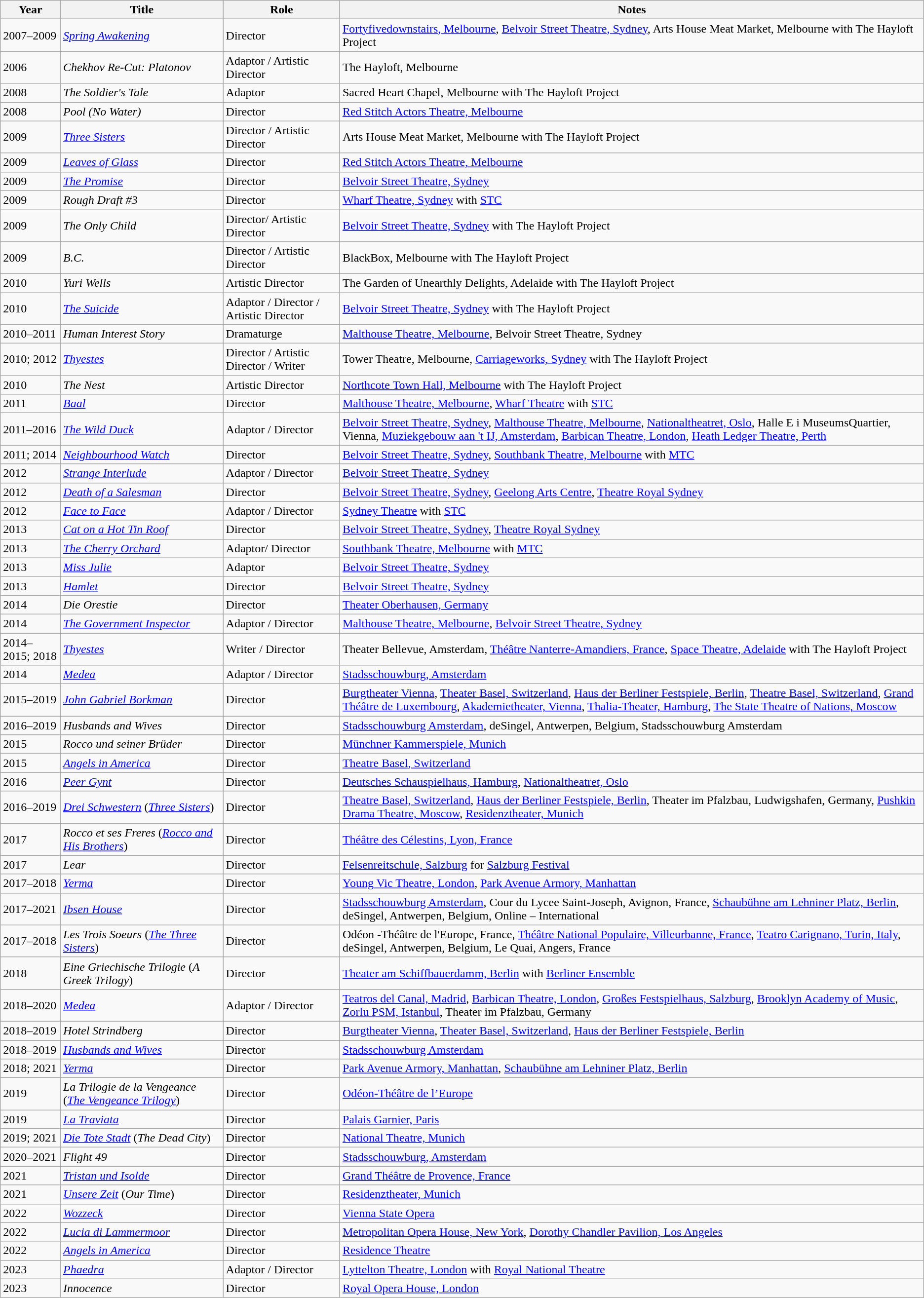<table class=wikitable>
<tr>
<th>Year</th>
<th>Title</th>
<th>Role</th>
<th>Notes</th>
</tr>
<tr>
<td>2007–2009</td>
<td><em><a href='#'>Spring Awakening</a></em></td>
<td>Director</td>
<td><a href='#'>Fortyfivedownstairs, Melbourne</a>, <a href='#'>Belvoir Street Theatre, Sydney</a>, Arts House Meat Market, Melbourne with The Hayloft Project</td>
</tr>
<tr>
<td>2006</td>
<td><em>Chekhov Re-Cut: Platonov</em></td>
<td>Adaptor / Artistic Director</td>
<td>The Hayloft, Melbourne</td>
</tr>
<tr>
<td>2008</td>
<td><em>The Soldier's Tale</em></td>
<td>Adaptor</td>
<td>Sacred Heart Chapel, Melbourne with The Hayloft Project</td>
</tr>
<tr>
<td>2008</td>
<td><em>Pool (No Water)</em></td>
<td>Director</td>
<td><a href='#'>Red Stitch Actors Theatre, Melbourne</a></td>
</tr>
<tr>
<td>2009</td>
<td><em><a href='#'>Three Sisters</a></em></td>
<td>Director / Artistic Director</td>
<td>Arts House Meat Market, Melbourne with The Hayloft Project</td>
</tr>
<tr>
<td>2009</td>
<td><em><a href='#'>Leaves of Glass</a></em></td>
<td>Director</td>
<td><a href='#'>Red Stitch Actors Theatre, Melbourne</a></td>
</tr>
<tr>
<td>2009</td>
<td><em><a href='#'>The Promise</a></em></td>
<td>Director</td>
<td><a href='#'>Belvoir Street Theatre, Sydney</a></td>
</tr>
<tr>
<td>2009</td>
<td><em>Rough Draft #3</em></td>
<td>Director</td>
<td><a href='#'>Wharf Theatre, Sydney</a> with <a href='#'>STC</a></td>
</tr>
<tr>
<td>2009</td>
<td><em>The Only Child</em></td>
<td>Director/ Artistic Director</td>
<td><a href='#'>Belvoir Street Theatre, Sydney</a> with The Hayloft Project</td>
</tr>
<tr>
<td>2009</td>
<td><em>B.C.</em></td>
<td>Director / Artistic Director</td>
<td>BlackBox, Melbourne with The Hayloft Project</td>
</tr>
<tr>
<td>2010</td>
<td><em>Yuri Wells</em></td>
<td>Artistic Director</td>
<td>The Garden of Unearthly Delights, Adelaide with The Hayloft Project</td>
</tr>
<tr>
<td>2010</td>
<td><em><a href='#'>The Suicide</a></em></td>
<td>Adaptor / Director / Artistic Director</td>
<td><a href='#'>Belvoir Street Theatre, Sydney</a> with The Hayloft Project</td>
</tr>
<tr>
<td>2010–2011</td>
<td><em>Human Interest Story</em></td>
<td>Dramaturge</td>
<td><a href='#'>Malthouse Theatre, Melbourne</a>, Belvoir Street Theatre, Sydney</td>
</tr>
<tr>
<td>2010; 2012</td>
<td><em><a href='#'>Thyestes</a></em></td>
<td>Director / Artistic Director / Writer</td>
<td>Tower Theatre, Melbourne, <a href='#'>Carriageworks, Sydney</a> with The Hayloft Project</td>
</tr>
<tr>
<td>2010</td>
<td><em>The Nest</em></td>
<td>Artistic Director</td>
<td><a href='#'>Northcote Town Hall, Melbourne</a> with The Hayloft Project</td>
</tr>
<tr>
<td>2011</td>
<td><em><a href='#'>Baal</a></em></td>
<td>Director</td>
<td><a href='#'>Malthouse Theatre, Melbourne</a>, <a href='#'>Wharf Theatre</a> with <a href='#'>STC</a></td>
</tr>
<tr>
<td>2011–2016</td>
<td><em><a href='#'>The Wild Duck</a></em></td>
<td>Adaptor / Director</td>
<td><a href='#'>Belvoir Street Theatre, Sydney</a>, <a href='#'>Malthouse Theatre, Melbourne</a>, <a href='#'>Nationaltheatret, Oslo</a>, Halle E i MuseumsQuartier, Vienna, <a href='#'>Muziekgebouw aan 't IJ, Amsterdam</a>, <a href='#'>Barbican Theatre, London</a>, <a href='#'>Heath Ledger Theatre, Perth</a></td>
</tr>
<tr>
<td>2011; 2014</td>
<td><em><a href='#'>Neighbourhood Watch</a></em></td>
<td>Director</td>
<td><a href='#'>Belvoir Street Theatre, Sydney</a>, <a href='#'>Southbank Theatre, Melbourne</a> with <a href='#'>MTC</a></td>
</tr>
<tr>
<td>2012</td>
<td><em><a href='#'>Strange Interlude</a></em></td>
<td>Adaptor / Director</td>
<td><a href='#'>Belvoir Street Theatre, Sydney</a></td>
</tr>
<tr>
<td>2012</td>
<td><em><a href='#'>Death of a Salesman</a></em></td>
<td>Director</td>
<td><a href='#'>Belvoir Street Theatre, Sydney</a>, <a href='#'>Geelong Arts Centre</a>, <a href='#'>Theatre Royal Sydney</a></td>
</tr>
<tr>
<td>2012</td>
<td><em><a href='#'>Face to Face</a></em></td>
<td>Adaptor / Director</td>
<td><a href='#'>Sydney Theatre</a> with <a href='#'>STC</a></td>
</tr>
<tr>
<td>2013</td>
<td><em><a href='#'>Cat on a Hot Tin Roof</a></em></td>
<td>Director</td>
<td><a href='#'>Belvoir Street Theatre, Sydney</a>, <a href='#'>Theatre Royal Sydney</a></td>
</tr>
<tr>
<td>2013</td>
<td><em><a href='#'>The Cherry Orchard</a></em></td>
<td>Adaptor/ Director</td>
<td><a href='#'>Southbank Theatre, Melbourne</a> with <a href='#'>MTC</a></td>
</tr>
<tr>
<td>2013</td>
<td><em><a href='#'>Miss Julie</a></em></td>
<td>Adaptor</td>
<td><a href='#'>Belvoir Street Theatre, Sydney</a></td>
</tr>
<tr>
<td>2013</td>
<td><em><a href='#'>Hamlet</a></em></td>
<td>Director</td>
<td><a href='#'>Belvoir Street Theatre, Sydney</a></td>
</tr>
<tr>
<td>2014</td>
<td><em>Die Orestie</em></td>
<td>Director</td>
<td><a href='#'>Theater Oberhausen, Germany</a></td>
</tr>
<tr>
<td>2014</td>
<td><em><a href='#'>The Government Inspector</a></em></td>
<td>Adaptor / Director</td>
<td><a href='#'>Malthouse Theatre, Melbourne</a>, <a href='#'>Belvoir Street Theatre, Sydney</a></td>
</tr>
<tr>
<td>2014–2015; 2018</td>
<td><em><a href='#'>Thyestes</a></em></td>
<td>Writer / Director</td>
<td>Theater Bellevue, Amsterdam, <a href='#'>Théâtre Nanterre-Amandiers, France</a>, <a href='#'>Space Theatre, Adelaide</a> with The Hayloft Project</td>
</tr>
<tr>
<td>2014</td>
<td><em><a href='#'>Medea</a></em></td>
<td>Adaptor / Director</td>
<td><a href='#'>Stadsschouwburg, Amsterdam</a></td>
</tr>
<tr>
<td>2015–2019</td>
<td><em><a href='#'>John Gabriel Borkman</a></em></td>
<td>Director</td>
<td><a href='#'>Burgtheater Vienna</a>, <a href='#'>Theater Basel, Switzerland</a>, <a href='#'>Haus der Berliner Festspiele, Berlin</a>, <a href='#'>Theatre Basel, Switzerland</a>, <a href='#'>Grand Théâtre de Luxembourg</a>, <a href='#'>Akademietheater, Vienna</a>, <a href='#'>Thalia-Theater, Hamburg</a>, <a href='#'>The State Theatre of Nations, Moscow</a></td>
</tr>
<tr>
<td>2016–2019</td>
<td><em>Husbands and Wives</em></td>
<td>Director</td>
<td><a href='#'>Stadsschouwburg Amsterdam</a>, deSingel, Antwerpen, Belgium, Stadsschouwburg Amsterdam</td>
</tr>
<tr>
<td>2015</td>
<td><em>Rocco und seiner Brüder</em></td>
<td>Director</td>
<td><a href='#'>Münchner Kammerspiele, Munich</a></td>
</tr>
<tr>
<td>2015</td>
<td><em><a href='#'>Angels in America</a></em></td>
<td>Director</td>
<td><a href='#'>Theatre Basel, Switzerland</a></td>
</tr>
<tr>
<td>2016</td>
<td><em><a href='#'>Peer Gynt</a></em></td>
<td>Director</td>
<td><a href='#'>Deutsches Schauspielhaus, Hamburg</a>, <a href='#'>Nationaltheatret, Oslo</a></td>
</tr>
<tr>
<td>2016–2019</td>
<td><em><a href='#'>Drei Schwestern</a></em> (<em><a href='#'>Three Sisters</a></em>)</td>
<td>Director</td>
<td><a href='#'>Theatre Basel, Switzerland</a>, <a href='#'>Haus der Berliner Festspiele, Berlin</a>, Theater im Pfalzbau, Ludwigshafen, Germany, <a href='#'>Pushkin Drama Theatre, Moscow</a>, <a href='#'>Residenztheater, Munich</a></td>
</tr>
<tr>
<td>2017</td>
<td><em>Rocco et ses Freres</em> (<em><a href='#'>Rocco and His Brothers</a></em>)</td>
<td>Director</td>
<td><a href='#'>Théâtre des Célestins, Lyon, France</a></td>
</tr>
<tr>
<td>2017</td>
<td><em>Lear</em></td>
<td>Director</td>
<td><a href='#'>Felsenreitschule, Salzburg</a> for <a href='#'>Salzburg Festival</a></td>
</tr>
<tr>
<td>2017–2018</td>
<td><em><a href='#'>Yerma</a></em></td>
<td>Director</td>
<td><a href='#'>Young Vic Theatre, London</a>, <a href='#'>Park Avenue Armory, Manhattan</a></td>
</tr>
<tr>
<td>2017–2021</td>
<td><em><a href='#'>Ibsen House</a></em></td>
<td>Director</td>
<td><a href='#'>Stadsschouwburg Amsterdam</a>, Cour du Lycee Saint-Joseph, Avignon, France, <a href='#'>Schaubühne am Lehniner Platz, Berlin</a>, deSingel, Antwerpen, Belgium, Online – International</td>
</tr>
<tr>
<td>2017–2018</td>
<td><em>Les Trois Soeurs</em> (<em><a href='#'>The Three Sisters</a></em>)</td>
<td>Director</td>
<td>Odéon -Théâtre de l'Europe, France, <a href='#'>Théâtre National Populaire, Villeurbanne, France</a>, <a href='#'>Teatro Carignano, Turin, Italy</a>, deSingel, Antwerpen, Belgium, Le Quai, Angers, France</td>
</tr>
<tr>
<td>2018</td>
<td><em>Eine Griechische Trilogie</em> (<em>A Greek Trilogy</em>)</td>
<td>Director</td>
<td><a href='#'>Theater am Schiffbauerdamm, Berlin</a> with <a href='#'>Berliner Ensemble</a></td>
</tr>
<tr>
<td>2018–2020</td>
<td><em><a href='#'>Medea</a></em></td>
<td>Adaptor / Director</td>
<td><a href='#'>Teatros del Canal, Madrid</a>, <a href='#'>Barbican Theatre, London</a>, <a href='#'>Großes Festspielhaus, Salzburg</a>, <a href='#'>Brooklyn Academy of Music</a>, <a href='#'>Zorlu PSM, Istanbul</a>, Theater im Pfalzbau, Germany</td>
</tr>
<tr>
<td>2018–2019</td>
<td><em>Hotel Strindberg</em></td>
<td>Director</td>
<td><a href='#'>Burgtheater Vienna</a>, <a href='#'>Theater Basel, Switzerland</a>, <a href='#'>Haus der Berliner Festspiele, Berlin</a></td>
</tr>
<tr>
<td>2018–2019</td>
<td><em><a href='#'>Husbands and Wives</a></em></td>
<td>Director</td>
<td><a href='#'>Stadsschouwburg Amsterdam</a></td>
</tr>
<tr>
<td>2018; 2021</td>
<td><em><a href='#'>Yerma</a></em></td>
<td>Director</td>
<td><a href='#'>Park Avenue Armory, Manhattan</a>, <a href='#'>Schaubühne am Lehniner Platz, Berlin</a></td>
</tr>
<tr>
<td>2019</td>
<td><em>La Trilogie de la Vengeance</em> (<em><a href='#'>The Vengeance Trilogy</a></em>)</td>
<td>Director</td>
<td><a href='#'>Odéon-Théâtre de l’Europe</a></td>
</tr>
<tr>
<td>2019</td>
<td><em><a href='#'>La Traviata</a></em></td>
<td>Director</td>
<td><a href='#'>Palais Garnier, Paris</a></td>
</tr>
<tr>
<td>2019; 2021</td>
<td><em><a href='#'>Die Tote Stadt</a></em> (<em>The Dead City</em>)</td>
<td>Director</td>
<td><a href='#'>National Theatre, Munich</a></td>
</tr>
<tr>
<td>2020–2021</td>
<td><em>Flight 49</em></td>
<td>Director</td>
<td><a href='#'>Stadsschouwburg, Amsterdam</a></td>
</tr>
<tr>
<td>2021</td>
<td><em><a href='#'>Tristan und Isolde</a></em></td>
<td>Director</td>
<td><a href='#'>Grand Théâtre de Provence, France</a></td>
</tr>
<tr>
<td>2021</td>
<td><em><a href='#'>Unsere Zeit</a></em> (<em>Our Time</em>)</td>
<td>Director</td>
<td><a href='#'>Residenztheater, Munich</a></td>
</tr>
<tr>
<td>2022</td>
<td><em><a href='#'>Wozzeck</a></em></td>
<td>Director</td>
<td><a href='#'>Vienna State Opera</a></td>
</tr>
<tr>
<td>2022</td>
<td><em><a href='#'>Lucia di Lammermoor</a></em></td>
<td>Director</td>
<td><a href='#'>Metropolitan Opera House, New York</a>, <a href='#'>Dorothy Chandler Pavilion, Los Angeles</a></td>
</tr>
<tr>
<td>2022</td>
<td><em><a href='#'>Angels in America</a></em></td>
<td>Director</td>
<td><a href='#'>Residence Theatre</a></td>
</tr>
<tr>
<td>2023</td>
<td><em><a href='#'>Phaedra</a></em></td>
<td>Adaptor / Director</td>
<td><a href='#'>Lyttelton Theatre, London</a> with <a href='#'>Royal National Theatre</a></td>
</tr>
<tr>
<td>2023</td>
<td><em>Innocence</em></td>
<td>Director</td>
<td><a href='#'>Royal Opera House, London</a></td>
</tr>
</table>
